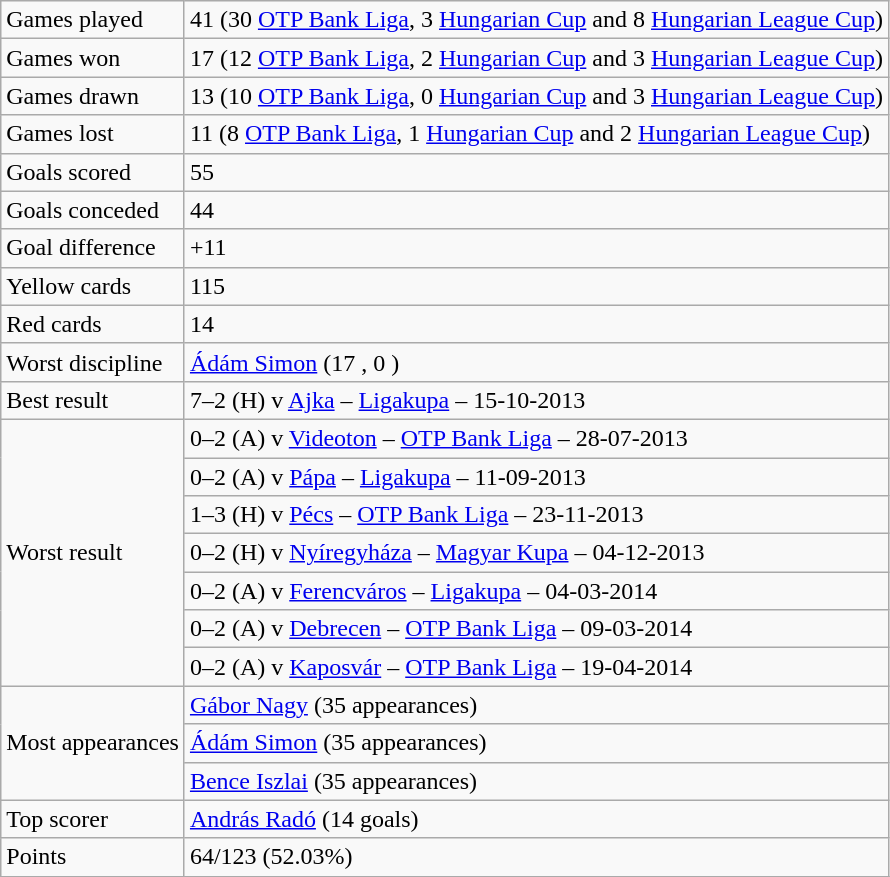<table class="wikitable">
<tr>
<td>Games played</td>
<td>41 (30 <a href='#'>OTP Bank Liga</a>, 3 <a href='#'>Hungarian Cup</a> and 8 <a href='#'>Hungarian League Cup</a>)</td>
</tr>
<tr>
<td>Games won</td>
<td>17 (12 <a href='#'>OTP Bank Liga</a>, 2 <a href='#'>Hungarian Cup</a> and 3 <a href='#'>Hungarian League Cup</a>)</td>
</tr>
<tr>
<td>Games drawn</td>
<td>13 (10 <a href='#'>OTP Bank Liga</a>, 0 <a href='#'>Hungarian Cup</a> and 3 <a href='#'>Hungarian League Cup</a>)</td>
</tr>
<tr>
<td>Games lost</td>
<td>11 (8 <a href='#'>OTP Bank Liga</a>, 1 <a href='#'>Hungarian Cup</a> and 2 <a href='#'>Hungarian League Cup</a>)</td>
</tr>
<tr>
<td>Goals scored</td>
<td>55</td>
</tr>
<tr>
<td>Goals conceded</td>
<td>44</td>
</tr>
<tr>
<td>Goal difference</td>
<td>+11</td>
</tr>
<tr>
<td>Yellow cards</td>
<td>115</td>
</tr>
<tr>
<td>Red cards</td>
<td>14</td>
</tr>
<tr>
<td rowspan="1">Worst discipline</td>
<td> <a href='#'>Ádám Simon</a> (17 , 0 )</td>
</tr>
<tr>
<td rowspan="1">Best result</td>
<td>7–2 (H) v <a href='#'>Ajka</a> – <a href='#'>Ligakupa</a> – 15-10-2013</td>
</tr>
<tr>
<td rowspan="7">Worst result</td>
<td>0–2 (A) v <a href='#'>Videoton</a> – <a href='#'>OTP Bank Liga</a> – 28-07-2013</td>
</tr>
<tr>
<td>0–2 (A) v <a href='#'>Pápa</a> – <a href='#'>Ligakupa</a> – 11-09-2013</td>
</tr>
<tr>
<td>1–3 (H) v <a href='#'>Pécs</a> – <a href='#'>OTP Bank Liga</a> – 23-11-2013</td>
</tr>
<tr>
<td>0–2 (H) v <a href='#'>Nyíregyháza</a> – <a href='#'>Magyar Kupa</a> – 04-12-2013</td>
</tr>
<tr>
<td>0–2 (A) v <a href='#'>Ferencváros</a> – <a href='#'>Ligakupa</a> – 04-03-2014</td>
</tr>
<tr>
<td>0–2 (A) v <a href='#'>Debrecen</a> – <a href='#'>OTP Bank Liga</a> – 09-03-2014</td>
</tr>
<tr>
<td>0–2 (A) v <a href='#'>Kaposvár</a> – <a href='#'>OTP Bank Liga</a> – 19-04-2014</td>
</tr>
<tr>
<td rowspan="3">Most appearances</td>
<td> <a href='#'>Gábor Nagy</a> (35 appearances)</td>
</tr>
<tr>
<td> <a href='#'>Ádám Simon</a> (35 appearances)</td>
</tr>
<tr>
<td> <a href='#'>Bence Iszlai</a> (35 appearances)</td>
</tr>
<tr>
<td rowspan="1">Top scorer</td>
<td> <a href='#'>András Radó</a> (14 goals)</td>
</tr>
<tr>
<td>Points</td>
<td>64/123 (52.03%)</td>
</tr>
<tr>
</tr>
</table>
